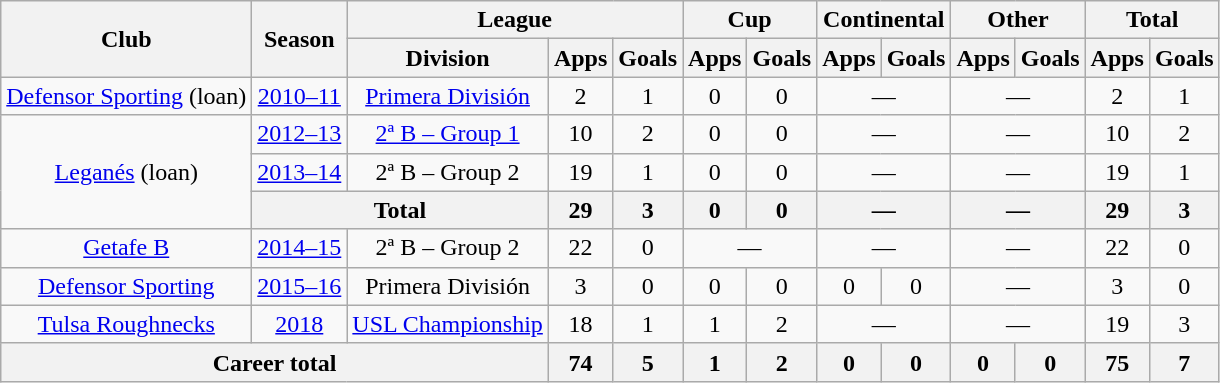<table class="wikitable" style="text-align: center;">
<tr>
<th rowspan="2">Club</th>
<th rowspan="2">Season</th>
<th colspan="3">League</th>
<th colspan="2">Cup</th>
<th colspan="2">Continental</th>
<th colspan="2">Other</th>
<th colspan="2">Total</th>
</tr>
<tr>
<th>Division</th>
<th>Apps</th>
<th>Goals</th>
<th>Apps</th>
<th>Goals</th>
<th>Apps</th>
<th>Goals</th>
<th>Apps</th>
<th>Goals</th>
<th>Apps</th>
<th>Goals</th>
</tr>
<tr>
<td rowspan="1" valign="center"><a href='#'>Defensor Sporting</a> (loan)</td>
<td><a href='#'>2010–11</a></td>
<td><a href='#'>Primera División</a></td>
<td>2</td>
<td>1</td>
<td>0</td>
<td>0</td>
<td colspan="2">—</td>
<td colspan="2">—</td>
<td>2</td>
<td>1</td>
</tr>
<tr>
<td rowspan="3" valign="center"><a href='#'>Leganés</a> (loan)</td>
<td><a href='#'>2012–13</a></td>
<td><a href='#'>2ª B – Group 1</a></td>
<td>10</td>
<td>2</td>
<td>0</td>
<td>0</td>
<td colspan="2">—</td>
<td colspan="2">—</td>
<td>10</td>
<td>2</td>
</tr>
<tr>
<td><a href='#'>2013–14</a></td>
<td>2ª B – Group 2</td>
<td>19</td>
<td>1</td>
<td>0</td>
<td>0</td>
<td colspan="2">—</td>
<td colspan="2">—</td>
<td>19</td>
<td>1</td>
</tr>
<tr>
<th colspan="2">Total</th>
<th>29</th>
<th>3</th>
<th>0</th>
<th>0</th>
<th colspan="2">—</th>
<th colspan="2">—</th>
<th>29</th>
<th>3</th>
</tr>
<tr>
<td rowspan="1" valign="center"><a href='#'>Getafe B</a></td>
<td><a href='#'>2014–15</a></td>
<td>2ª B – Group 2</td>
<td>22</td>
<td>0</td>
<td colspan="2">—</td>
<td colspan="2">—</td>
<td colspan="2">—</td>
<td>22</td>
<td>0</td>
</tr>
<tr>
<td rowspan="1" valign="center"><a href='#'>Defensor Sporting</a></td>
<td><a href='#'>2015–16</a></td>
<td>Primera División</td>
<td>3</td>
<td>0</td>
<td>0</td>
<td>0</td>
<td>0</td>
<td>0</td>
<td colspan="2">—</td>
<td>3</td>
<td>0</td>
</tr>
<tr>
<td><a href='#'>Tulsa Roughnecks</a></td>
<td><a href='#'>2018</a></td>
<td><a href='#'>USL Championship</a></td>
<td>18</td>
<td>1</td>
<td>1</td>
<td>2</td>
<td colspan="2">—</td>
<td colspan="2">—</td>
<td>19</td>
<td>3</td>
</tr>
<tr>
<th colspan="3">Career total</th>
<th>74</th>
<th>5</th>
<th>1</th>
<th>2</th>
<th>0</th>
<th>0</th>
<th>0</th>
<th>0</th>
<th>75</th>
<th>7</th>
</tr>
</table>
